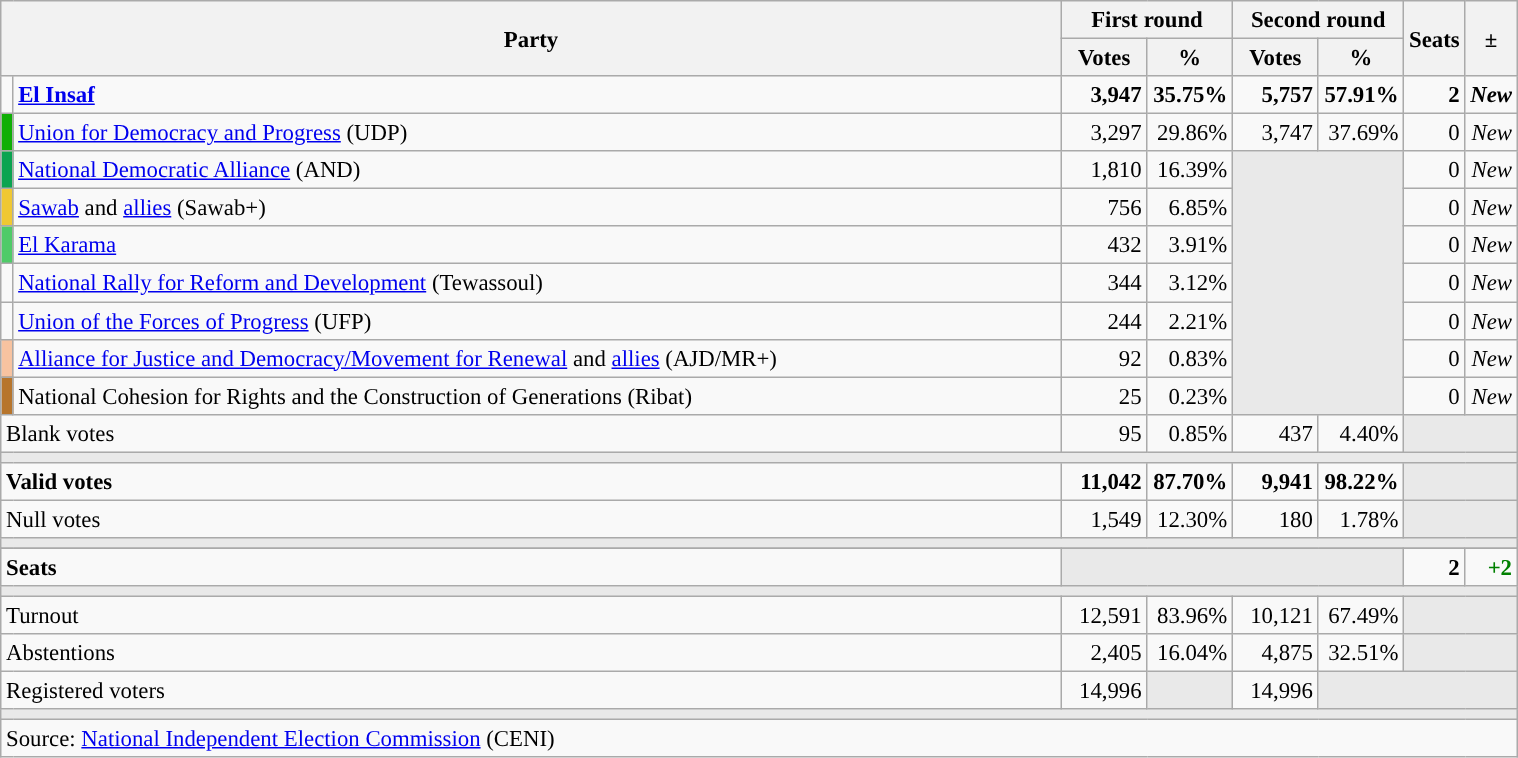<table class="wikitable" style="text-align:right;font-size:95%;">
<tr>
<th rowspan="2" colspan="2" width="700">Party</th>
<th colspan="2">First round</th>
<th colspan="2">Second round</th>
<th rowspan="2" width="25">Seats</th>
<th rowspan="2" width="20">±</th>
</tr>
<tr>
<th width="50">Votes</th>
<th width="50">%</th>
<th width="50">Votes</th>
<th width="50">%</th>
</tr>
<tr>
<td width="1" style="color:inherit;background:"></td>
<td style="text-align:left;"><strong><a href='#'>El Insaf</a></strong></td>
<td><strong>3,947</strong></td>
<td><strong>35.75%</strong></td>
<td><strong>5,757</strong></td>
<td><strong>57.91%</strong></td>
<td><strong>2</strong></td>
<td><strong><em>New</em></strong></td>
</tr>
<tr>
<td width="1" style="color:inherit;background:#0FAF05;"></td>
<td style="text-align:left;"><a href='#'>Union for Democracy and Progress</a> (UDP)</td>
<td>3,297</td>
<td>29.86%</td>
<td>3,747</td>
<td>37.69%</td>
<td>0</td>
<td><em>New</em></td>
</tr>
<tr>
<td width="1" style="color:inherit;background:#0AA450;"></td>
<td style="text-align:left;"><a href='#'>National Democratic Alliance</a> (AND)</td>
<td>1,810</td>
<td>16.39%</td>
<td colspan="2" rowspan="7" style="background:#E9E9E9;"></td>
<td>0</td>
<td><em>New</em></td>
</tr>
<tr>
<td width="1" style="color:inherit;background:#F0C832;"></td>
<td style="text-align:left;"><a href='#'>Sawab</a> and <a href='#'>allies</a> (Sawab+)</td>
<td>756</td>
<td>6.85%</td>
<td>0</td>
<td><em>New</em></td>
</tr>
<tr>
<td width="1" style="color:inherit;background:#4FCB68;"></td>
<td style="text-align:left;"><a href='#'>El Karama</a></td>
<td>432</td>
<td>3.91%</td>
<td>0</td>
<td><em>New</em></td>
</tr>
<tr>
<td width="1" style="color:inherit;background:"></td>
<td style="text-align:left;"><a href='#'>National Rally for Reform and Development</a> (Tewassoul)</td>
<td>344</td>
<td>3.12%</td>
<td>0</td>
<td><em>New</em></td>
</tr>
<tr>
<td width="1" style="color:inherit;background:"></td>
<td style="text-align:left;"><a href='#'>Union of the Forces of Progress</a> (UFP)</td>
<td>244</td>
<td>2.21%</td>
<td>0</td>
<td><em>New</em></td>
</tr>
<tr>
<td width="1" style="color:inherit;background:#F8C3A0;"></td>
<td style="text-align:left;"><a href='#'>Alliance for Justice and Democracy/Movement for Renewal</a> and <a href='#'>allies</a> (AJD/MR+)</td>
<td>92</td>
<td>0.83%</td>
<td>0</td>
<td><em>New</em></td>
</tr>
<tr>
<td width="1" style="color:inherit;background:#B7752C;"></td>
<td style="text-align:left;">National Cohesion for Rights and the Construction of Generations (Ribat)</td>
<td>25</td>
<td>0.23%</td>
<td>0</td>
<td><em>New</em></td>
</tr>
<tr>
<td colspan="2" style="text-align:left;">Blank votes</td>
<td>95</td>
<td>0.85%</td>
<td>437</td>
<td>4.40%</td>
<td colspan="2" style="background:#E9E9E9;"></td>
</tr>
<tr>
<td colspan="8" style="background:#E9E9E9;"></td>
</tr>
<tr style="font-weight:bold;">
<td colspan="2" style="text-align:left;">Valid votes</td>
<td>11,042</td>
<td>87.70%</td>
<td>9,941</td>
<td>98.22%</td>
<td colspan="2" style="background:#E9E9E9;"></td>
</tr>
<tr>
<td colspan="2" style="text-align:left;">Null votes</td>
<td>1,549</td>
<td>12.30%</td>
<td>180</td>
<td>1.78%</td>
<td colspan="2" style="background:#E9E9E9;"></td>
</tr>
<tr>
<td colspan="8" style="background:#E9E9E9;"></td>
</tr>
<tr>
</tr>
<tr style="font-weight:bold;">
<td colspan="2" style="text-align:left;">Seats</td>
<td colspan="4" style="background:#E9E9E9;"></td>
<td>2</td>
<td style="color:green;">+2</td>
</tr>
<tr>
<td colspan="8" style="background:#E9E9E9;"></td>
</tr>
<tr>
<td colspan="2" style="text-align:left;">Turnout</td>
<td>12,591</td>
<td>83.96%</td>
<td>10,121</td>
<td>67.49%</td>
<td colspan="2" style="background:#E9E9E9;"></td>
</tr>
<tr>
<td colspan="2" style="text-align:left;">Abstentions</td>
<td>2,405</td>
<td>16.04%</td>
<td>4,875</td>
<td>32.51%</td>
<td colspan="2" style="background:#E9E9E9;"></td>
</tr>
<tr>
<td colspan="2" style="text-align:left;">Registered voters</td>
<td>14,996</td>
<td style="color:inherit;background:#E9E9E9;"></td>
<td>14,996</td>
<td colspan="3" style="background:#E9E9E9;"></td>
</tr>
<tr>
<td colspan="8" style="background:#E9E9E9;"></td>
</tr>
<tr>
<td colspan="8" style="text-align:left;">Source: <a href='#'>National Independent Election Commission</a> (CENI)</td>
</tr>
</table>
